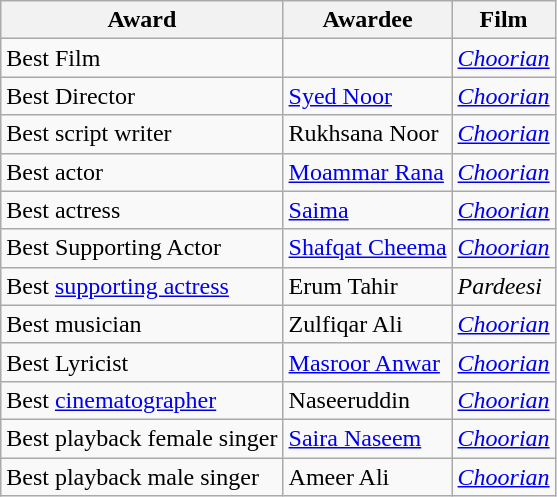<table class="wikitable">
<tr>
<th>Award</th>
<th>Awardee</th>
<th>Film</th>
</tr>
<tr>
<td>Best Film</td>
<td></td>
<td><a href='#'><em>Choorian</em></a></td>
</tr>
<tr>
<td>Best Director</td>
<td><a href='#'>Syed Noor</a></td>
<td><a href='#'><em>Choorian</em></a></td>
</tr>
<tr>
<td>Best script writer</td>
<td>Rukhsana Noor</td>
<td><a href='#'><em>Choorian</em></a></td>
</tr>
<tr>
<td>Best actor</td>
<td><a href='#'>Moammar Rana</a></td>
<td><a href='#'><em>Choorian</em></a></td>
</tr>
<tr>
<td>Best actress</td>
<td><a href='#'>Saima</a></td>
<td><a href='#'><em>Choorian</em></a></td>
</tr>
<tr>
<td>Best Supporting Actor</td>
<td><a href='#'>Shafqat Cheema</a></td>
<td><a href='#'><em>Choorian</em></a></td>
</tr>
<tr>
<td>Best <a href='#'>supporting actress</a></td>
<td>Erum Tahir</td>
<td><em>Pardeesi</em></td>
</tr>
<tr>
<td>Best musician</td>
<td>Zulfiqar Ali</td>
<td><a href='#'><em>Choorian</em></a></td>
</tr>
<tr>
<td>Best Lyricist</td>
<td><a href='#'>Masroor Anwar</a></td>
<td><a href='#'><em>Choorian</em></a></td>
</tr>
<tr>
<td>Best <a href='#'>cinematographer</a></td>
<td>Naseeruddin</td>
<td><a href='#'><em>Choorian</em></a></td>
</tr>
<tr>
<td>Best playback female singer</td>
<td><a href='#'>Saira Naseem</a></td>
<td><a href='#'><em>Choorian</em></a></td>
</tr>
<tr>
<td>Best playback male singer</td>
<td>Ameer Ali</td>
<td><a href='#'><em>Choorian</em></a></td>
</tr>
</table>
